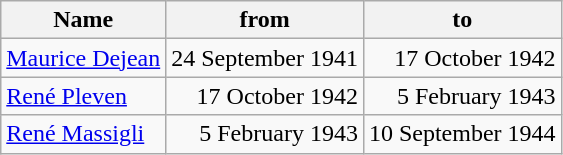<table class="wikitable" style="text-align:right;">
<tr>
<th>Name</th>
<th>from</th>
<th>to</th>
</tr>
<tr>
<td align=left><a href='#'>Maurice Dejean</a></td>
<td>24 September 1941</td>
<td>17 October 1942</td>
</tr>
<tr>
<td align=left><a href='#'>René Pleven</a></td>
<td>17 October 1942</td>
<td>5 February 1943</td>
</tr>
<tr>
<td align=left><a href='#'>René Massigli</a></td>
<td>5 February 1943</td>
<td>10 September 1944</td>
</tr>
</table>
